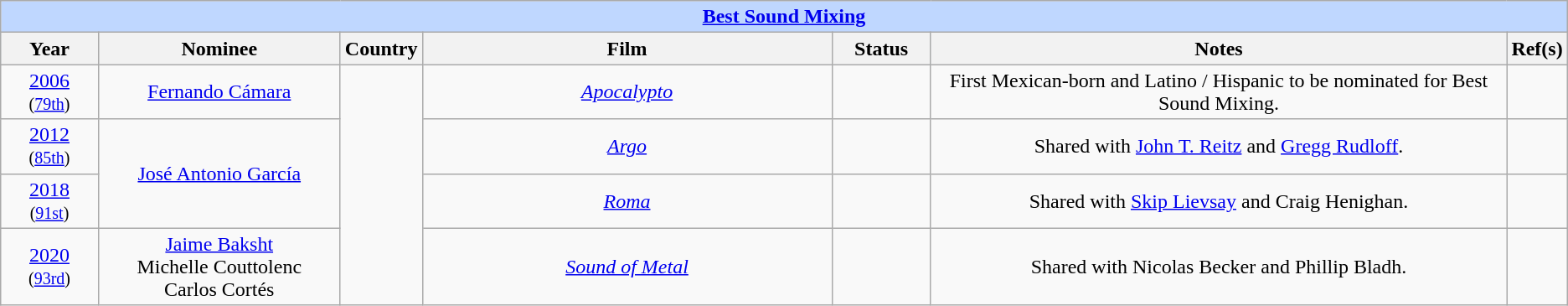<table class="wikitable" style="text-align: center">
<tr style="background:#bfd7ff;">
<td colspan="7" style="text-align:center;"><strong><a href='#'>Best Sound Mixing</a></strong></td>
</tr>
<tr style="background:#ebf5ff;">
<th style="width:75px;">Year</th>
<th style="width:200px;">Nominee</th>
<th style="width:50px;">Country</th>
<th style="width:350px;">Film</th>
<th style="width:75px;">Status</th>
<th style="width:500px;">Notes</th>
<th width="3">Ref(s)</th>
</tr>
<tr>
<td style="text-align: center"><a href='#'>2006</a><br><small>(<a href='#'>79th</a>)</small></td>
<td><a href='#'>Fernando Cámara</a></td>
<td rowspan="4"></td>
<td><em><a href='#'>Apocalypto</a></em></td>
<td></td>
<td>First Mexican-born and Latino / Hispanic to be nominated for Best Sound Mixing.</td>
<td style="text-align: center"></td>
</tr>
<tr>
<td style="text-align: center"><a href='#'>2012</a><br><small>(<a href='#'>85th</a>)</small></td>
<td rowspan="2"><a href='#'>José Antonio García</a></td>
<td><em><a href='#'>Argo</a></em></td>
<td></td>
<td>Shared with <a href='#'>John T. Reitz</a> and <a href='#'>Gregg Rudloff</a>.</td>
<td styler="text-align: center"></td>
</tr>
<tr>
<td style="text-align: center"><a href='#'>2018</a><br><small>(<a href='#'>91st</a>)</small></td>
<td><em><a href='#'>Roma</a></em></td>
<td></td>
<td>Shared with <a href='#'>Skip Lievsay</a> and Craig Henighan.</td>
<td styler="text-align: center"></td>
</tr>
<tr>
<td style="text-align: center"><a href='#'>2020</a><br><small>(<a href='#'>93rd</a>)</small></td>
<td><a href='#'>Jaime Baksht</a><br>Michelle Couttolenc<br>Carlos Cortés</td>
<td><em><a href='#'>Sound of Metal</a></em></td>
<td></td>
<td>Shared with Nicolas Becker and Phillip Bladh.</td>
<td styler="text-align: center"></td>
</tr>
</table>
